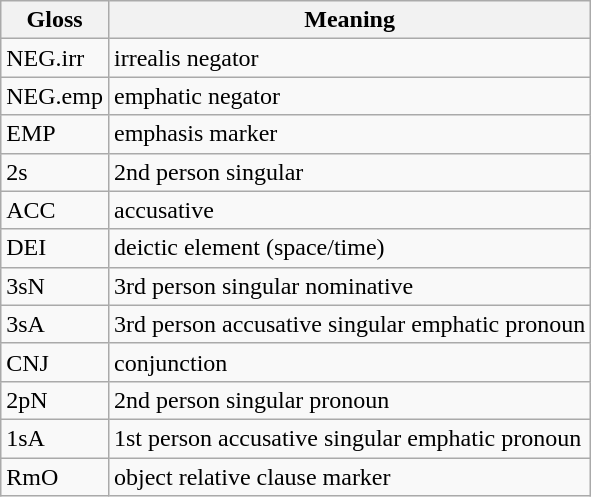<table class="wikitable">
<tr>
<th>Gloss</th>
<th>Meaning</th>
</tr>
<tr>
<td>NEG.irr</td>
<td>irrealis negator</td>
</tr>
<tr>
<td>NEG.emp</td>
<td>emphatic negator</td>
</tr>
<tr>
<td>EMP</td>
<td>emphasis marker</td>
</tr>
<tr>
<td>2s</td>
<td>2nd person singular</td>
</tr>
<tr>
<td>ACC</td>
<td>accusative</td>
</tr>
<tr>
<td>DEI</td>
<td>deictic element (space/time)</td>
</tr>
<tr>
<td>3sN</td>
<td>3rd person singular nominative</td>
</tr>
<tr>
<td>3sA</td>
<td>3rd person accusative singular emphatic pronoun</td>
</tr>
<tr>
<td>CNJ</td>
<td>conjunction</td>
</tr>
<tr>
<td>2pN</td>
<td>2nd person singular pronoun</td>
</tr>
<tr>
<td>1sA</td>
<td>1st person accusative singular emphatic pronoun</td>
</tr>
<tr>
<td>RmO</td>
<td>object relative clause marker</td>
</tr>
</table>
